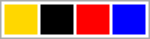<table style=" width: 100px; border: 1px solid #aaaaaa">
<tr>
<td style="background-color:gold"> </td>
<td style="background-color:black"> </td>
<td style="background-color:red"> </td>
<td style="background-color:blue"> </td>
</tr>
</table>
